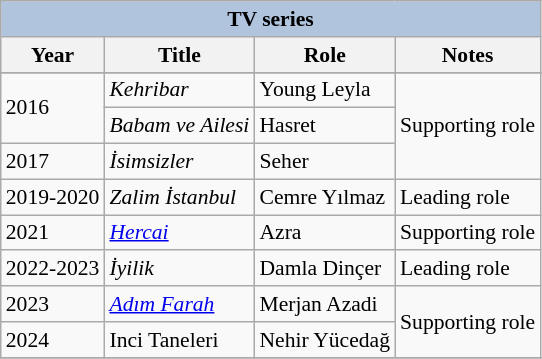<table class="wikitable" style="font-size: 90%;">
<tr>
<th colspan="4" style="background:LightSteelBlue">TV series</th>
</tr>
<tr>
<th>Year</th>
<th>Title</th>
<th>Role</th>
<th>Notes</th>
</tr>
<tr>
</tr>
<tr>
<td rowspan="2">2016</td>
<td><em>Kehribar</em></td>
<td>Young Leyla</td>
<td rowspan="3">Supporting role</td>
</tr>
<tr>
<td><em>Babam ve Ailesi</em></td>
<td>Hasret</td>
</tr>
<tr>
<td>2017</td>
<td><em>İsimsizler</em></td>
<td>Seher</td>
</tr>
<tr>
<td>2019-2020</td>
<td><em>Zalim İstanbul</em></td>
<td>Cemre Yılmaz</td>
<td>Leading role</td>
</tr>
<tr>
<td>2021</td>
<td><em><a href='#'>Hercai</a></em></td>
<td>Azra</td>
<td>Supporting role</td>
</tr>
<tr>
<td>2022-2023</td>
<td><em>İyilik</em></td>
<td>Damla Dinçer</td>
<td>Leading role</td>
</tr>
<tr>
<td>2023</td>
<td><em><a href='#'>Adım Farah</a></em></td>
<td>Merjan Azadi</td>
<td rowspan="2">Supporting role</td>
</tr>
<tr>
<td>2024</td>
<td>Inci Taneleri</td>
<td>Nehir Yücedağ</td>
</tr>
<tr>
</tr>
</table>
